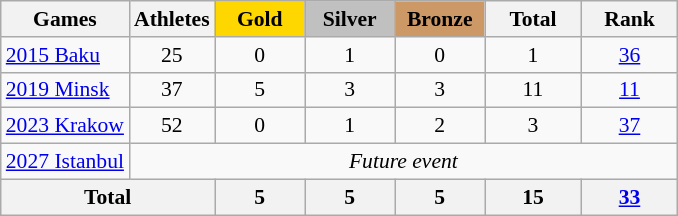<table class="wikitable" style="text-align:center; font-size:90%;">
<tr>
<th>Games</th>
<th>Athletes</th>
<td style="background:gold; width:3.7em; font-weight:bold;">Gold</td>
<td style="background:silver; width:3.7em; font-weight:bold;">Silver</td>
<td style="background:#cc9966; width:3.7em; font-weight:bold;">Bronze</td>
<th style="width:4em; font-weight:bold;">Total</th>
<th style="width:4em; font-weight:bold;">Rank</th>
</tr>
<tr>
<td align=left> <a href='#'>2015 Baku</a></td>
<td>25</td>
<td>0</td>
<td>1</td>
<td>0</td>
<td>1</td>
<td><a href='#'>36</a></td>
</tr>
<tr>
<td align=left> <a href='#'>2019 Minsk</a></td>
<td>37</td>
<td>5</td>
<td>3</td>
<td>3</td>
<td>11</td>
<td><a href='#'>11</a></td>
</tr>
<tr>
<td align=left> <a href='#'>2023 Krakow</a></td>
<td>52</td>
<td>0</td>
<td>1</td>
<td>2</td>
<td>3</td>
<td><a href='#'>37</a></td>
</tr>
<tr>
<td align=left> <a href='#'>2027 Istanbul</a></td>
<td colspan=6><em>Future event</em></td>
</tr>
<tr>
<th colspan=2>Total</th>
<th>5</th>
<th>5</th>
<th>5</th>
<th>15</th>
<th><a href='#'>33</a></th>
</tr>
</table>
